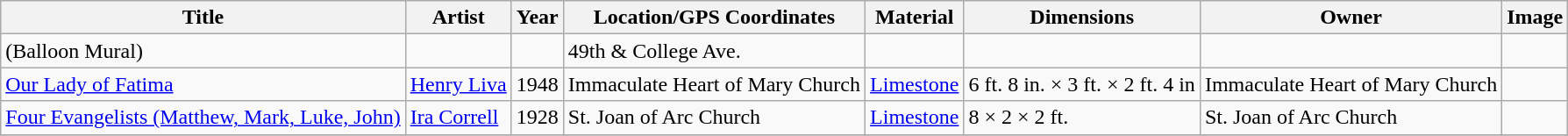<table class="wikitable sortable">
<tr>
<th>Title</th>
<th>Artist</th>
<th>Year</th>
<th>Location/GPS Coordinates</th>
<th>Material</th>
<th>Dimensions</th>
<th>Owner</th>
<th>Image</th>
</tr>
<tr>
<td>(Balloon Mural)</td>
<td></td>
<td></td>
<td>49th & College Ave. </td>
<td></td>
<td></td>
<td></td>
<td></td>
</tr>
<tr>
<td><a href='#'>Our Lady of Fatima</a></td>
<td><a href='#'>Henry Liva</a></td>
<td>1948</td>
<td>Immaculate Heart of Mary Church </td>
<td><a href='#'>Limestone</a></td>
<td>6 ft. 8 in. × 3 ft. × 2 ft. 4 in</td>
<td>Immaculate Heart of Mary Church</td>
<td></td>
</tr>
<tr>
<td><a href='#'>Four Evangelists (Matthew, Mark, Luke, John)</a></td>
<td><a href='#'>Ira Correll</a></td>
<td>1928</td>
<td>St. Joan of Arc Church </td>
<td><a href='#'>Limestone</a></td>
<td>8 × 2 × 2 ft.</td>
<td>St. Joan of Arc Church</td>
<td></td>
</tr>
<tr>
</tr>
</table>
